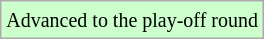<table class="wikitable">
<tr>
<td style="background-color: #ccffcc;"><small>Advanced to the play-off round</small></td>
</tr>
</table>
